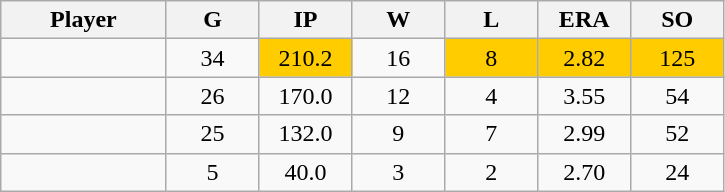<table class="wikitable sortable">
<tr>
<th bgcolor="#DDDDFF" width="16%">Player</th>
<th bgcolor="#DDDDFF" width="9%">G</th>
<th bgcolor="#DDDDFF" width="9%">IP</th>
<th bgcolor="#DDDDFF" width="9%">W</th>
<th bgcolor="#DDDDFF" width="9%">L</th>
<th bgcolor="#DDDDFF" width="9%">ERA</th>
<th bgcolor="#DDDDFF" width="9%">SO</th>
</tr>
<tr align="center">
<td></td>
<td>34</td>
<td bgcolor=#ffcc00>210.2</td>
<td>16</td>
<td bgcolor=#ffcc00>8</td>
<td bgcolor=#ffcc00>2.82</td>
<td bgcolor=#ffcc00>125</td>
</tr>
<tr align="center">
<td></td>
<td>26</td>
<td>170.0</td>
<td>12</td>
<td>4</td>
<td>3.55</td>
<td>54</td>
</tr>
<tr align="center">
<td></td>
<td>25</td>
<td>132.0</td>
<td>9</td>
<td>7</td>
<td>2.99</td>
<td>52</td>
</tr>
<tr align="center">
<td></td>
<td>5</td>
<td>40.0</td>
<td>3</td>
<td>2</td>
<td>2.70</td>
<td>24</td>
</tr>
</table>
